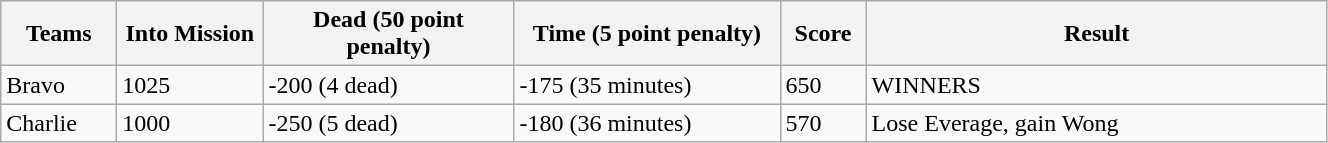<table class="wikitable">
<tr>
<th width="70px">Teams</th>
<th width="90px">Into Mission</th>
<th width="160px">Dead (50 point penalty)</th>
<th width="170px">Time (5 point penalty)</th>
<th width="50px">Score</th>
<th width="300px">Result</th>
</tr>
<tr>
<td>Bravo</td>
<td>1025</td>
<td>-200 (4 dead)</td>
<td>-175 (35 minutes)</td>
<td>650</td>
<td>WINNERS</td>
</tr>
<tr>
<td>Charlie</td>
<td>1000</td>
<td>-250 (5 dead)</td>
<td>-180 (36 minutes)</td>
<td>570</td>
<td>Lose Everage, gain Wong</td>
</tr>
</table>
